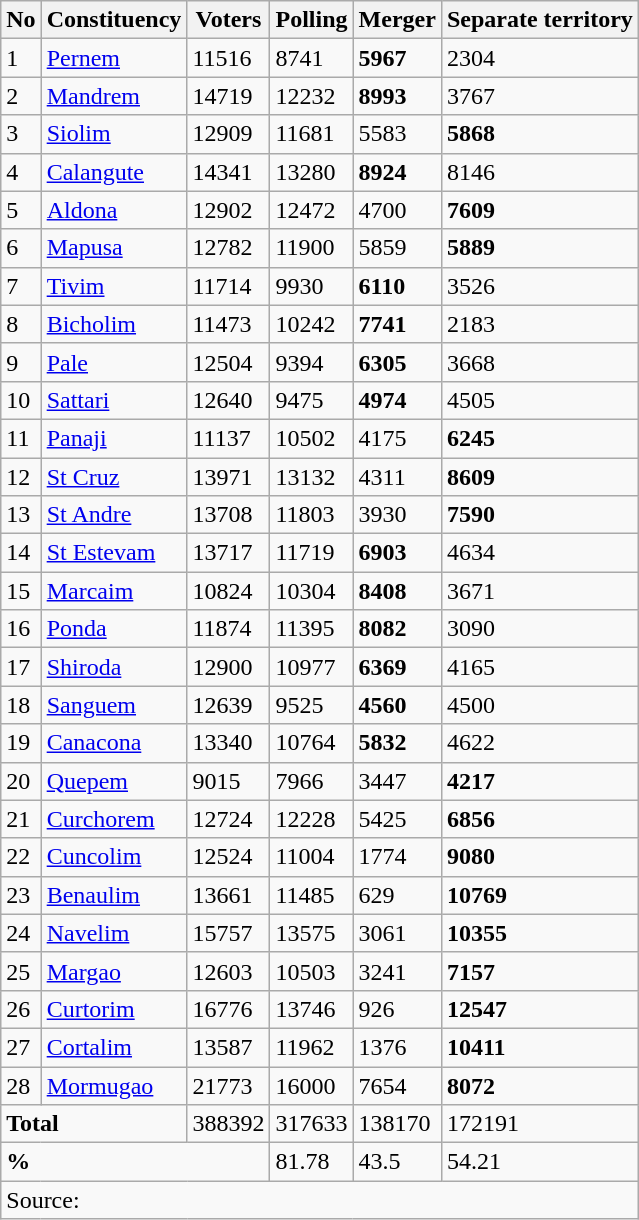<table class="wikitable sortable">
<tr>
<th>No</th>
<th>Constituency</th>
<th>Voters</th>
<th>Polling</th>
<th>Merger</th>
<th>Separate territory</th>
</tr>
<tr>
<td>1</td>
<td><a href='#'>Pernem</a></td>
<td>11516</td>
<td>8741</td>
<td><strong>5967</strong></td>
<td>2304</td>
</tr>
<tr>
<td>2</td>
<td><a href='#'>Mandrem</a></td>
<td>14719</td>
<td>12232</td>
<td><strong>8993</strong></td>
<td>3767</td>
</tr>
<tr>
<td>3</td>
<td><a href='#'>Siolim</a></td>
<td>12909</td>
<td>11681</td>
<td>5583</td>
<td><strong>5868</strong></td>
</tr>
<tr>
<td>4</td>
<td><a href='#'>Calangute</a></td>
<td>14341</td>
<td>13280</td>
<td><strong>8924</strong></td>
<td>8146</td>
</tr>
<tr>
<td>5</td>
<td><a href='#'>Aldona</a></td>
<td>12902</td>
<td>12472</td>
<td>4700</td>
<td><strong>7609</strong></td>
</tr>
<tr>
<td>6</td>
<td><a href='#'>Mapusa</a></td>
<td>12782</td>
<td>11900</td>
<td>5859</td>
<td><strong>5889</strong></td>
</tr>
<tr>
<td>7</td>
<td><a href='#'>Tivim</a></td>
<td>11714</td>
<td>9930</td>
<td><strong>6110</strong></td>
<td>3526</td>
</tr>
<tr>
<td>8</td>
<td><a href='#'>Bicholim</a></td>
<td>11473</td>
<td>10242</td>
<td><strong>7741</strong></td>
<td>2183</td>
</tr>
<tr>
<td>9</td>
<td><a href='#'>Pale</a></td>
<td>12504</td>
<td>9394</td>
<td><strong>6305</strong></td>
<td>3668</td>
</tr>
<tr>
<td>10</td>
<td><a href='#'>Sattari</a></td>
<td>12640</td>
<td>9475</td>
<td><strong>4974</strong></td>
<td>4505</td>
</tr>
<tr>
<td>11</td>
<td><a href='#'>Panaji</a></td>
<td>11137</td>
<td>10502</td>
<td>4175</td>
<td><strong>6245</strong></td>
</tr>
<tr>
<td>12</td>
<td><a href='#'>St Cruz</a></td>
<td>13971</td>
<td>13132</td>
<td>4311</td>
<td><strong>8609</strong></td>
</tr>
<tr>
<td>13</td>
<td><a href='#'>St Andre</a></td>
<td>13708</td>
<td>11803</td>
<td>3930</td>
<td><strong>7590</strong></td>
</tr>
<tr>
<td>14</td>
<td><a href='#'>St Estevam</a></td>
<td>13717</td>
<td>11719</td>
<td><strong>6903</strong></td>
<td>4634</td>
</tr>
<tr>
<td>15</td>
<td><a href='#'>Marcaim</a></td>
<td>10824</td>
<td>10304</td>
<td><strong>8408</strong></td>
<td>3671</td>
</tr>
<tr>
<td>16</td>
<td><a href='#'>Ponda</a></td>
<td>11874</td>
<td>11395</td>
<td><strong>8082</strong></td>
<td>3090</td>
</tr>
<tr>
<td>17</td>
<td><a href='#'>Shiroda</a></td>
<td>12900</td>
<td>10977</td>
<td><strong>6369</strong></td>
<td>4165</td>
</tr>
<tr>
<td>18</td>
<td><a href='#'>Sanguem</a></td>
<td>12639</td>
<td>9525</td>
<td><strong>4560</strong></td>
<td>4500</td>
</tr>
<tr>
<td>19</td>
<td><a href='#'>Canacona</a></td>
<td>13340</td>
<td>10764</td>
<td><strong>5832</strong></td>
<td>4622</td>
</tr>
<tr>
<td>20</td>
<td><a href='#'>Quepem</a></td>
<td>9015</td>
<td>7966</td>
<td>3447</td>
<td><strong>4217</strong></td>
</tr>
<tr>
<td>21</td>
<td><a href='#'>Curchorem</a></td>
<td>12724</td>
<td>12228</td>
<td>5425</td>
<td><strong>6856</strong></td>
</tr>
<tr>
<td>22</td>
<td><a href='#'>Cuncolim</a></td>
<td>12524</td>
<td>11004</td>
<td>1774</td>
<td><strong>9080</strong></td>
</tr>
<tr>
<td>23</td>
<td><a href='#'>Benaulim</a></td>
<td>13661</td>
<td>11485</td>
<td>629</td>
<td><strong>10769</strong></td>
</tr>
<tr>
<td>24</td>
<td><a href='#'>Navelim</a></td>
<td>15757</td>
<td>13575</td>
<td>3061</td>
<td><strong>10355</strong></td>
</tr>
<tr>
<td>25</td>
<td><a href='#'>Margao</a></td>
<td>12603</td>
<td>10503</td>
<td>3241</td>
<td><strong>7157</strong></td>
</tr>
<tr>
<td>26</td>
<td><a href='#'>Curtorim</a></td>
<td>16776</td>
<td>13746</td>
<td>926</td>
<td><strong>12547</strong></td>
</tr>
<tr>
<td>27</td>
<td><a href='#'>Cortalim</a></td>
<td>13587</td>
<td>11962</td>
<td>1376</td>
<td><strong>10411</strong></td>
</tr>
<tr>
<td>28</td>
<td><a href='#'>Mormugao</a></td>
<td>21773</td>
<td>16000</td>
<td>7654</td>
<td><strong>8072</strong></td>
</tr>
<tr>
<td colspan="2"><strong>Total</strong></td>
<td>388392</td>
<td>317633</td>
<td>138170</td>
<td>172191</td>
</tr>
<tr>
<td colspan="3"><strong>%</strong></td>
<td>81.78</td>
<td>43.5</td>
<td>54.21</td>
</tr>
<tr>
<td colspan="6">Source: </td>
</tr>
</table>
